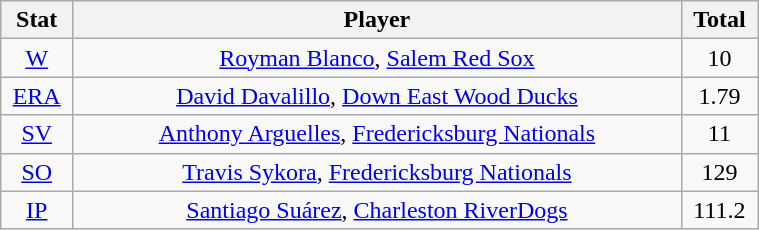<table class="wikitable" width="40%" style="text-align:center;">
<tr>
<th width="5%">Stat</th>
<th width="60%">Player</th>
<th width="5%">Total</th>
</tr>
<tr>
<td><a href='#'>W</a></td>
<td><a href='#'>Royman Blanco</a>, <a href='#'>Salem Red Sox</a></td>
<td>10</td>
</tr>
<tr>
<td><a href='#'>ERA</a></td>
<td><a href='#'>David Davalillo</a>, <a href='#'>Down East Wood Ducks</a></td>
<td>1.79</td>
</tr>
<tr>
<td><a href='#'>SV</a></td>
<td><a href='#'>Anthony Arguelles</a>, <a href='#'>Fredericksburg Nationals</a></td>
<td>11</td>
</tr>
<tr>
<td><a href='#'>SO</a></td>
<td><a href='#'>Travis Sykora</a>, <a href='#'>Fredericksburg Nationals</a></td>
<td>129</td>
</tr>
<tr>
<td><a href='#'>IP</a></td>
<td><a href='#'>Santiago Suárez</a>, <a href='#'>Charleston RiverDogs</a></td>
<td>111.2</td>
</tr>
</table>
